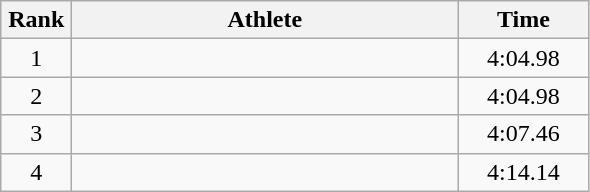<table class=wikitable style="text-align:center">
<tr>
<th width=40>Rank</th>
<th width=250>Athlete</th>
<th width=80>Time</th>
</tr>
<tr>
<td>1</td>
<td align=left></td>
<td>4:04.98</td>
</tr>
<tr>
<td>2</td>
<td align=left></td>
<td>4:04.98</td>
</tr>
<tr>
<td>3</td>
<td align=left></td>
<td>4:07.46</td>
</tr>
<tr>
<td>4</td>
<td align=left></td>
<td>4:14.14</td>
</tr>
</table>
